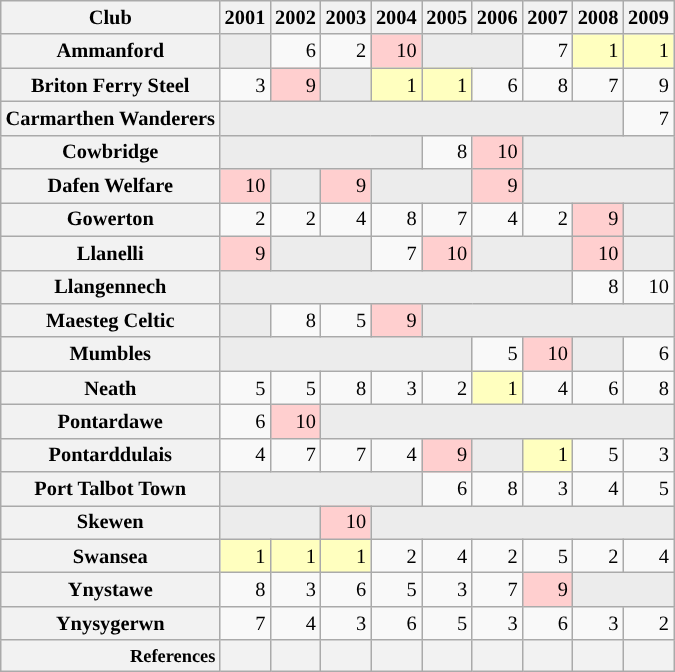<table class="wikitable plainrowheaders" style="font-size:85%; text-align: right;">
<tr>
<th scope="col">Club</th>
<th scope="col">2001</th>
<th scope="col">2002</th>
<th scope="col">2003</th>
<th scope="col">2004</th>
<th scope="col">2005</th>
<th scope="col">2006</th>
<th scope="col">2007</th>
<th scope="col">2008</th>
<th scope="col">2009</th>
</tr>
<tr>
<th scope="row">Ammanford</th>
<td bgcolor="#ececec"></td>
<td>6</td>
<td>2</td>
<td bgcolor="#ffcfcf">10</td>
<td bgcolor="#ececec" colspan="2"></td>
<td>7</td>
<td bgcolor="#ffffbf">1</td>
<td bgcolor="#ffffbf">1</td>
</tr>
<tr>
<th scope="row">Briton Ferry Steel</th>
<td>3</td>
<td bgcolor="#ffcfcf">9</td>
<td bgcolor="#ececec"></td>
<td bgcolor="#ffffbf">1</td>
<td bgcolor="#ffffbf">1</td>
<td>6</td>
<td>8</td>
<td>7</td>
<td>9</td>
</tr>
<tr>
<th scope="row">Carmarthen Wanderers</th>
<td bgcolor="#ececec" colspan="8"></td>
<td>7</td>
</tr>
<tr>
<th scope="row">Cowbridge</th>
<td bgcolor="#ececec" colspan="4"></td>
<td>8</td>
<td bgcolor="#ffcfcf">10</td>
<td bgcolor="#ececec" colspan="3"></td>
</tr>
<tr>
<th scope="row">Dafen Welfare</th>
<td bgcolor="#ffcfcf">10</td>
<td bgcolor="#ececec"></td>
<td bgcolor="#ffcfcf">9</td>
<td bgcolor="#ececec" colspan="2"></td>
<td bgcolor="#ffcfcf">9</td>
<td bgcolor="#ececec" colspan="3"></td>
</tr>
<tr>
<th scope="row">Gowerton</th>
<td>2</td>
<td>2</td>
<td>4</td>
<td>8</td>
<td>7</td>
<td>4</td>
<td>2</td>
<td bgcolor="#ffcfcf">9</td>
<td bgcolor="#ececec"></td>
</tr>
<tr>
<th scope="row">Llanelli</th>
<td bgcolor="#ffcfcf">9</td>
<td bgcolor="#ececec" colspan="2"></td>
<td>7</td>
<td bgcolor="#ffcfcf">10</td>
<td bgcolor="#ececec" colspan="2"></td>
<td bgcolor="#ffcfcf">10</td>
<td bgcolor="#ececec"></td>
</tr>
<tr>
<th scope="row">Llangennech</th>
<td bgcolor="#ececec" colspan="7"></td>
<td>8</td>
<td>10</td>
</tr>
<tr>
<th scope="row">Maesteg Celtic</th>
<td bgcolor="#ececec"></td>
<td>8</td>
<td>5</td>
<td bgcolor="#ffcfcf">9</td>
<td bgcolor="#ececec" colspan="5"></td>
</tr>
<tr>
<th scope="row">Mumbles</th>
<td bgcolor="#ececec" colspan="5"></td>
<td>5</td>
<td bgcolor="#ffcfcf">10</td>
<td bgcolor="#ececec"></td>
<td>6</td>
</tr>
<tr>
<th scope="row">Neath</th>
<td>5</td>
<td>5</td>
<td>8</td>
<td>3</td>
<td>2</td>
<td bgcolor="#ffffbf">1</td>
<td>4</td>
<td>6</td>
<td>8</td>
</tr>
<tr>
<th scope="row">Pontardawe</th>
<td>6</td>
<td bgcolor="#ffcfcf">10</td>
<td bgcolor="#ececec" colspan="7"></td>
</tr>
<tr>
<th scope="row">Pontarddulais</th>
<td>4</td>
<td>7</td>
<td>7</td>
<td>4</td>
<td bgcolor="#ffcfcf">9</td>
<td bgcolor="#ececec"></td>
<td bgcolor="#ffffbf">1</td>
<td>5</td>
<td>3</td>
</tr>
<tr>
<th scope="row">Port Talbot Town</th>
<td bgcolor="#ececec" colspan="4"></td>
<td>6</td>
<td>8</td>
<td>3</td>
<td>4</td>
<td>5</td>
</tr>
<tr>
<th scope="row">Skewen</th>
<td bgcolor="#ececec" colspan="2"></td>
<td bgcolor="#ffcfcf">10</td>
<td bgcolor="#ececec" colspan="6"></td>
</tr>
<tr>
<th scope="row">Swansea</th>
<td bgcolor="#ffffbf">1</td>
<td bgcolor="#ffffbf">1</td>
<td bgcolor="#ffffbf">1</td>
<td>2</td>
<td>4</td>
<td>2</td>
<td>5</td>
<td>2</td>
<td>4</td>
</tr>
<tr>
<th scope="row">Ynystawe</th>
<td>8</td>
<td>3</td>
<td>6</td>
<td>5</td>
<td>3</td>
<td>7</td>
<td bgcolor="#ffcfcf">9</td>
<td bgcolor="#ececec" colspan="2"></td>
</tr>
<tr>
<th scope="row">Ynysygerwn</th>
<td>7</td>
<td>4</td>
<td>3</td>
<td>6</td>
<td>5</td>
<td>3</td>
<td>6</td>
<td>3</td>
<td>2</td>
</tr>
<tr style="font-size:90%; text-align:center">
<th scope="row" style="text-align: right">References</th>
<th scope="col"></th>
<th scope="col"></th>
<th scope="col"></th>
<th scope="col"></th>
<th scope="col"></th>
<th scope="col"></th>
<th scope="col"></th>
<th scope="col"></th>
<th scope="col"></th>
</tr>
</table>
